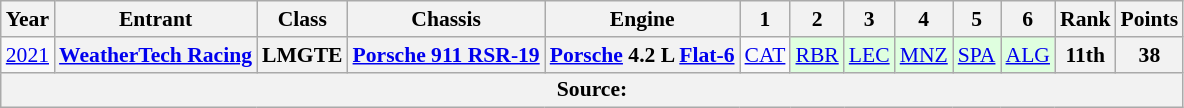<table class="wikitable" style="text-align:center; font-size:90%">
<tr>
<th>Year</th>
<th>Entrant</th>
<th>Class</th>
<th>Chassis</th>
<th>Engine</th>
<th>1</th>
<th>2</th>
<th>3</th>
<th>4</th>
<th>5</th>
<th>6</th>
<th>Rank</th>
<th>Points</th>
</tr>
<tr>
<td><a href='#'>2021</a></td>
<th><a href='#'>WeatherTech Racing</a></th>
<th>LMGTE</th>
<th><a href='#'>Porsche 911 RSR-19</a></th>
<th><a href='#'>Porsche</a> 4.2 L <a href='#'>Flat-6</a></th>
<td><a href='#'>CAT</a></td>
<td style="background:#DFFFDF;"><a href='#'>RBR</a><br></td>
<td style="background:#DFFFDF;"><a href='#'>LEC</a><br></td>
<td style="background:#DFFFDF;"><a href='#'>MNZ</a><br></td>
<td style="background:#DFFFDF;"><a href='#'>SPA</a><br></td>
<td style="background:#DFFFDF;"><a href='#'>ALG</a><br></td>
<th>11th</th>
<th>38</th>
</tr>
<tr>
<th colspan="13">Source:</th>
</tr>
</table>
